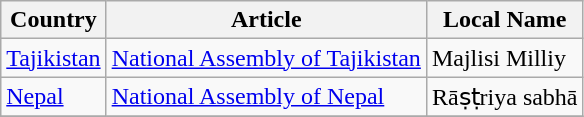<table class="wikitable">
<tr>
<th>Country</th>
<th>Article</th>
<th>Local Name</th>
</tr>
<tr>
<td><a href='#'>Tajikistan</a></td>
<td><a href='#'>National Assembly of Tajikistan</a></td>
<td>Majlisi Milliy</td>
</tr>
<tr>
<td><a href='#'>Nepal</a></td>
<td><a href='#'>National Assembly of Nepal</a></td>
<td>Rāṣṭriya sabhā</td>
</tr>
<tr>
</tr>
</table>
